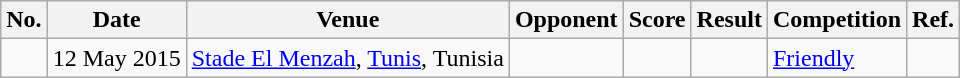<table class="wikitable">
<tr>
<th>No.</th>
<th>Date</th>
<th>Venue</th>
<th>Opponent</th>
<th>Score</th>
<th>Result</th>
<th>Competition</th>
<th>Ref.</th>
</tr>
<tr>
<td></td>
<td>12 May 2015</td>
<td><a href='#'>Stade El Menzah</a>, <a href='#'>Tunis</a>, Tunisia</td>
<td></td>
<td></td>
<td></td>
<td><a href='#'>Friendly</a></td>
<td></td>
</tr>
</table>
